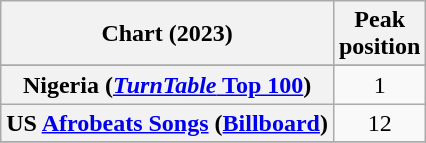<table class="wikitable plainrowheaders sortable" style="text-align:center">
<tr>
<th scope="col">Chart (2023)</th>
<th scope="col">Peak<br>position</th>
</tr>
<tr>
</tr>
<tr>
<th scope="row">Nigeria (<a href='#'><em>TurnTable</em> Top 100</a>)</th>
<td>1</td>
</tr>
<tr>
<th scope="row">US <a href='#'>Afrobeats Songs</a> (<a href='#'>Billboard</a>)</th>
<td>12</td>
</tr>
<tr>
</tr>
</table>
